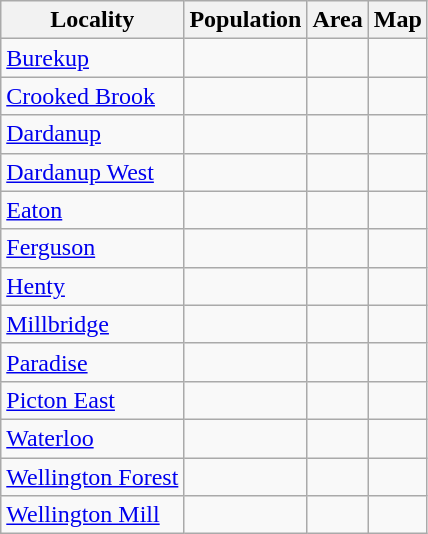<table class="wikitable sortable">
<tr>
<th>Locality</th>
<th data-sort-type=number>Population</th>
<th data-sort-type=number>Area</th>
<th>Map</th>
</tr>
<tr>
<td><a href='#'>Burekup</a></td>
<td></td>
<td></td>
<td></td>
</tr>
<tr>
<td><a href='#'>Crooked Brook</a></td>
<td></td>
<td></td>
<td></td>
</tr>
<tr>
<td><a href='#'>Dardanup</a></td>
<td></td>
<td></td>
<td></td>
</tr>
<tr>
<td><a href='#'>Dardanup West</a></td>
<td></td>
<td></td>
<td></td>
</tr>
<tr>
<td><a href='#'>Eaton</a></td>
<td></td>
<td></td>
<td></td>
</tr>
<tr>
<td><a href='#'>Ferguson</a></td>
<td></td>
<td></td>
<td></td>
</tr>
<tr>
<td><a href='#'>Henty</a></td>
<td></td>
<td></td>
<td></td>
</tr>
<tr>
<td><a href='#'>Millbridge</a></td>
<td></td>
<td></td>
<td></td>
</tr>
<tr>
<td><a href='#'>Paradise</a></td>
<td></td>
<td></td>
<td></td>
</tr>
<tr>
<td><a href='#'>Picton East</a></td>
<td></td>
<td></td>
<td></td>
</tr>
<tr>
<td><a href='#'>Waterloo</a></td>
<td></td>
<td></td>
<td></td>
</tr>
<tr>
<td><a href='#'>Wellington Forest</a></td>
<td></td>
<td></td>
<td></td>
</tr>
<tr>
<td><a href='#'>Wellington Mill</a></td>
<td></td>
<td></td>
<td></td>
</tr>
</table>
